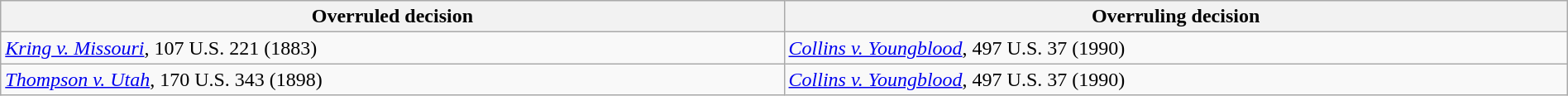<table class="wikitable sortable collapsible" style="width:100%">
<tr>
<th width="50%">Overruled decision</th>
<th width="50%">Overruling decision</th>
</tr>
<tr valign="top">
<td><em><a href='#'>Kring v. Missouri</a></em>, 107 U.S. 221 (1883)</td>
<td><em><a href='#'>Collins v. Youngblood</a></em>, 497 U.S. 37 (1990)</td>
</tr>
<tr>
<td><em><a href='#'>Thompson v. Utah</a></em>, 170 U.S. 343 (1898)</td>
<td><em><a href='#'>Collins v. Youngblood</a></em>, 497 U.S. 37 (1990)</td>
</tr>
</table>
